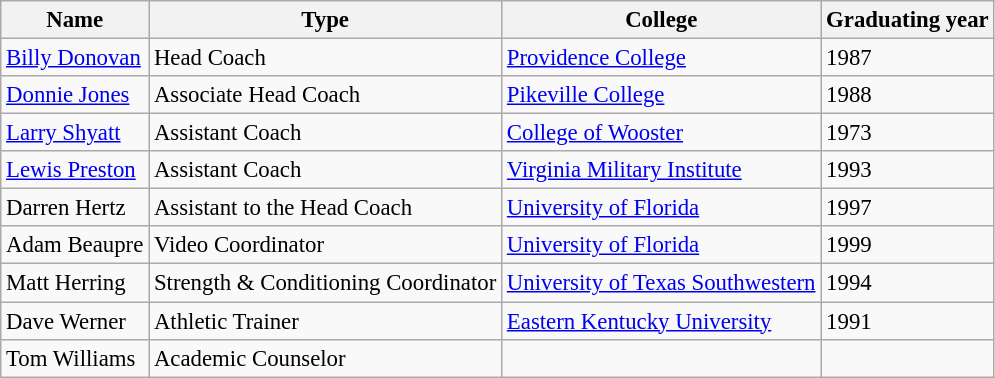<table class="wikitable" style="font-size: 95%;">
<tr>
<th>Name</th>
<th>Type</th>
<th>College</th>
<th>Graduating year</th>
</tr>
<tr>
<td><a href='#'>Billy Donovan</a></td>
<td>Head Coach</td>
<td><a href='#'>Providence College</a></td>
<td>1987</td>
</tr>
<tr>
<td><a href='#'>Donnie Jones</a></td>
<td>Associate Head Coach</td>
<td><a href='#'>Pikeville College</a></td>
<td>1988</td>
</tr>
<tr>
<td><a href='#'>Larry Shyatt</a></td>
<td>Assistant Coach</td>
<td><a href='#'>College of Wooster</a></td>
<td>1973</td>
</tr>
<tr>
<td><a href='#'>Lewis Preston</a></td>
<td>Assistant Coach</td>
<td><a href='#'>Virginia Military Institute</a></td>
<td>1993</td>
</tr>
<tr>
<td>Darren Hertz</td>
<td>Assistant to the Head Coach</td>
<td><a href='#'>University of Florida</a></td>
<td>1997</td>
</tr>
<tr>
<td>Adam Beaupre</td>
<td>Video Coordinator</td>
<td><a href='#'>University of Florida</a></td>
<td>1999</td>
</tr>
<tr>
<td>Matt Herring</td>
<td>Strength & Conditioning Coordinator</td>
<td><a href='#'>University of Texas Southwestern</a></td>
<td>1994</td>
</tr>
<tr>
<td>Dave Werner</td>
<td>Athletic Trainer</td>
<td><a href='#'>Eastern Kentucky University</a></td>
<td>1991</td>
</tr>
<tr>
<td>Tom Williams</td>
<td>Academic Counselor</td>
<td></td>
<td></td>
</tr>
</table>
